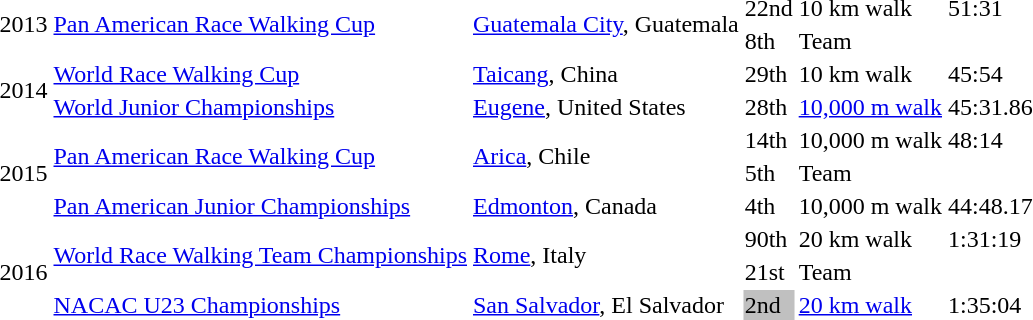<table>
<tr>
<td rowspan=2>2013</td>
<td rowspan=2><a href='#'>Pan American Race Walking Cup</a></td>
<td rowspan=2><a href='#'>Guatemala City</a>, Guatemala</td>
<td>22nd</td>
<td>10 km walk</td>
<td>51:31</td>
</tr>
<tr>
<td>8th</td>
<td>Team</td>
<td></td>
</tr>
<tr>
<td rowspan=2>2014</td>
<td><a href='#'>World Race Walking Cup</a></td>
<td><a href='#'>Taicang</a>, China</td>
<td>29th</td>
<td>10 km walk</td>
<td>45:54</td>
</tr>
<tr>
<td><a href='#'>World Junior Championships</a></td>
<td><a href='#'>Eugene</a>, United States</td>
<td>28th</td>
<td><a href='#'>10,000 m walk</a></td>
<td>45:31.86</td>
</tr>
<tr>
<td rowspan=3>2015</td>
<td rowspan=2><a href='#'>Pan American Race Walking Cup</a></td>
<td rowspan=2><a href='#'>Arica</a>, Chile</td>
<td>14th</td>
<td>10,000 m walk</td>
<td>48:14</td>
</tr>
<tr>
<td>5th</td>
<td>Team</td>
<td></td>
</tr>
<tr>
<td><a href='#'>Pan American Junior Championships</a></td>
<td><a href='#'>Edmonton</a>, Canada</td>
<td>4th</td>
<td>10,000 m walk</td>
<td>44:48.17</td>
</tr>
<tr>
<td rowspan=3>2016</td>
<td rowspan=2><a href='#'>World Race Walking Team Championships</a></td>
<td rowspan=2><a href='#'>Rome</a>, Italy</td>
<td>90th</td>
<td>20 km walk</td>
<td>1:31:19</td>
</tr>
<tr>
<td>21st</td>
<td>Team</td>
<td></td>
</tr>
<tr>
<td><a href='#'>NACAC U23 Championships</a></td>
<td><a href='#'>San Salvador</a>, El Salvador</td>
<td bgcolor=silver>2nd</td>
<td><a href='#'>20 km walk</a></td>
<td>1:35:04</td>
</tr>
</table>
